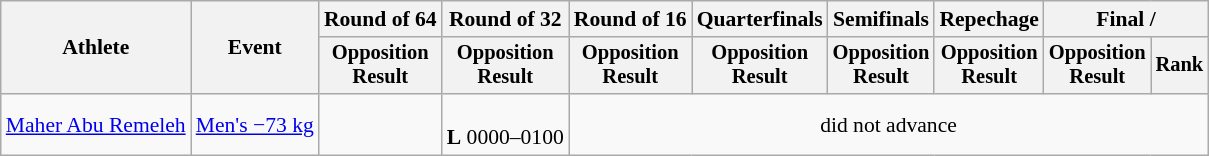<table class="wikitable" style="font-size:90%">
<tr>
<th rowspan=2>Athlete</th>
<th rowspan=2>Event</th>
<th>Round of 64</th>
<th>Round of 32</th>
<th>Round of 16</th>
<th>Quarterfinals</th>
<th>Semifinals</th>
<th>Repechage</th>
<th colspan=2>Final / </th>
</tr>
<tr style="font-size:95%">
<th>Opposition<br>Result</th>
<th>Opposition<br>Result</th>
<th>Opposition<br>Result</th>
<th>Opposition<br>Result</th>
<th>Opposition<br>Result</th>
<th>Opposition<br>Result</th>
<th>Opposition<br>Result</th>
<th>Rank</th>
</tr>
<tr align=center>
<td align=left><a href='#'>Maher Abu Remeleh</a></td>
<td align=left><a href='#'>Men's −73 kg</a></td>
<td></td>
<td><br><strong>L</strong> 0000–0100</td>
<td colspan=6>did not advance</td>
</tr>
</table>
